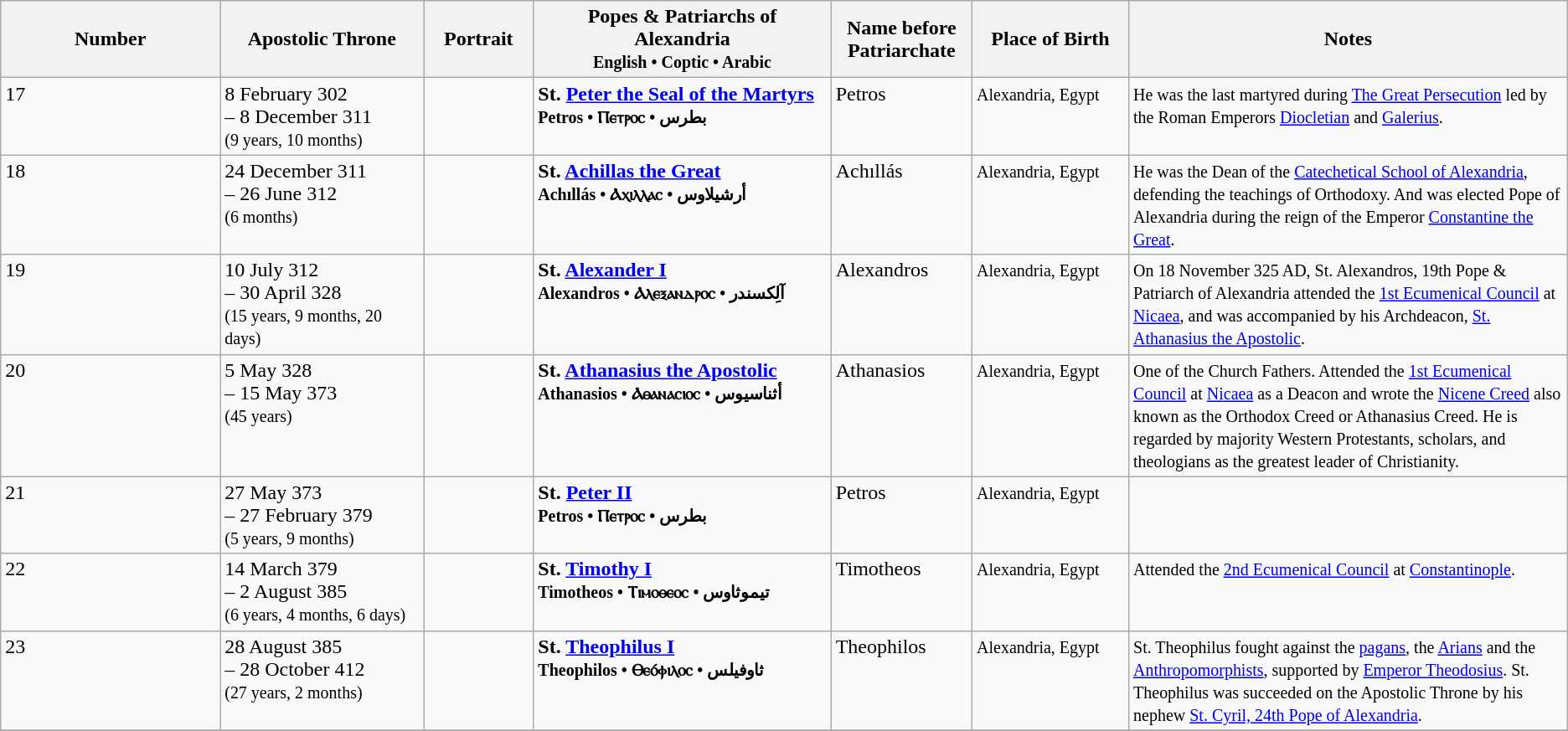<table class="wikitable">
<tr>
<th>Number</th>
<th style="width:13%;">Apostolic Throne</th>
<th style="width:7%;">Portrait</th>
<th style="width:19%;">Popes & Patriarchs of Alexandria<br><small>English • Coptic • Arabic</small></th>
<th style="width:9%;">Name before Patriarchate</th>
<th style="width:10%;">Place of Birth</th>
<th style="width:28%;">Notes</th>
</tr>
<tr valign="top">
<td>17</td>
<td>8 February 302<br>– 8 December 311<br><small>(9 years, 10 months)</small></td>
<td></td>
<td><strong>St. <a href='#'>Peter the Seal of the Martyrs</a></strong><br><small><strong>Petros • Ⲡⲉⲧⲣⲟⲥ • بطرس</strong><br></small></td>
<td>Petros</td>
<td><small>Alexandria, Egypt</small></td>
<td><small>He was the last martyred during <a href='#'>The Great Persecution</a> led by the Roman Emperors <a href='#'>Diocletian</a> and <a href='#'>Galerius</a>.</small></td>
</tr>
<tr valign="top">
<td>18</td>
<td>24 December 311<br>– 26 June 312<br><small>(6 months)</small></td>
<td></td>
<td><strong>St. <a href='#'>Achillas the Great</a></strong><br><small><strong>Achıllás • Ⲁⲭⲓⲗⲗⲁⲥ • أرشيلاوس</strong></small></td>
<td>Achıllás</td>
<td><small>Alexandria, Egypt</small></td>
<td><small>He was the Dean of the <a href='#'>Catechetical School of Alexandria</a>, defending the teachings of Orthodoxy. And was elected Pope of Alexandria during the reign of the Emperor <a href='#'>Constantine the Great</a>. </small></td>
</tr>
<tr valign="top">
<td>19</td>
<td>10 July 312<br>– 30 April 328<br><small>(15 years, 9 months, 20 days)</small></td>
<td></td>
<td><strong>St. <a href='#'>Alexander I</a></strong><br><small><strong>Alexandros • Ⲁⲗⲉⲝⲁⲛⲇⲣⲟⲥ • آلِكسندر</strong></small></td>
<td>Alexandros</td>
<td><small>Alexandria, Egypt</small></td>
<td><small>On 18 November 325 AD, St. Alexandros, 19th Pope & Patriarch of Alexandria attended the <a href='#'>1st Ecumenical Council</a> at <a href='#'>Nicaea</a>, and was accompanied by his Archdeacon, <a href='#'>St. Athanasius the Apostolic</a>.</small></td>
</tr>
<tr valign="top">
<td>20</td>
<td>5 May 328<br>– 15 May 373<br><small>(45 years)</small></td>
<td></td>
<td><strong>St. <a href='#'>Athanasius the Apostolic</a></strong><br><small><strong>Athanasios • Ⲁⲑⲁⲛⲁⲥⲓⲟⲥ • أثناسيوس</strong><br></small></td>
<td>Athanasios</td>
<td><small>Alexandria, Egypt</small></td>
<td><small>One of the Church Fathers. Attended the <a href='#'>1st Ecumenical Council</a> at <a href='#'>Nicaea</a> as a Deacon and wrote the <a href='#'>Nicene Creed</a> also known as the Orthodox Creed or Athanasius Creed. He is regarded by majority Western Protestants, scholars, and theologians as the greatest leader of Christianity. </small></td>
</tr>
<tr valign="top">
<td>21</td>
<td>27 May 373<br>– 27 February 379<br><small>(5 years, 9 months)</small></td>
<td></td>
<td><strong>St. <a href='#'>Peter II</a></strong><br><small><strong>Petros • Ⲡⲉⲧⲣⲟⲥ • بطرس</strong><br></small></td>
<td>Petros</td>
<td><small>Alexandria, Egypt</small></td>
<td></td>
</tr>
<tr valign="top">
<td>22</td>
<td>14 March 379<br>– 2 August 385<br><small>(6 years, 4 months, 6 days)</small></td>
<td></td>
<td><strong>St. <a href='#'>Timothy I</a></strong><br><small><strong>Timotheos • Ⲧⲓⲙⲟⲑⲉⲟⲥ • تيموثاوس</strong></small></td>
<td>Timotheos</td>
<td><small>Alexandria, Egypt</small></td>
<td><small>Attended the <a href='#'>2nd Ecumenical Council</a> at <a href='#'>Constantinople</a>.</small></td>
</tr>
<tr valign="top">
<td>23</td>
<td>28 August 385<br>– 28 October 412<br><small>(27 years, 2 months)</small></td>
<td></td>
<td><strong>St. <a href='#'>Theophilus I</a></strong><br><small><strong>Theophilos • Ⲑⲉⲟ́ⲫⲓⲗⲟⲥ • ثاوفيلس</strong></small></td>
<td>Theophilos</td>
<td><small>Alexandria, Egypt</small></td>
<td><small> St. Theophilus fought against the <a href='#'>pagans</a>, the <a href='#'>Arians</a> and the <a href='#'>Anthropomorphists</a>, supported by <a href='#'>Emperor Theodosius</a>. St. Theophilus was succeeded on the Apostolic Throne by his nephew <a href='#'>St. Cyril, 24th Pope of Alexandria</a>.</small></td>
</tr>
<tr valign="top">
</tr>
</table>
